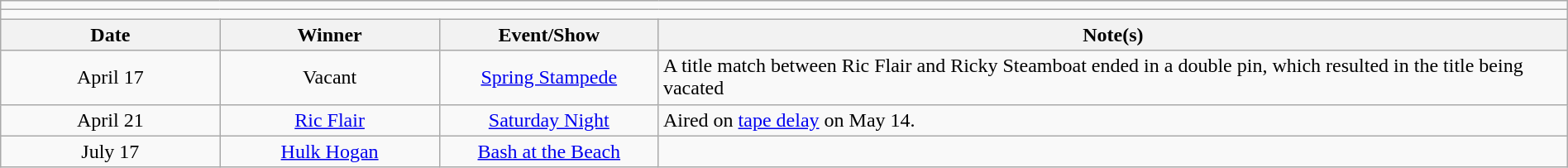<table class="wikitable" style="text-align:center; width:100%;">
<tr>
<td colspan="5"></td>
</tr>
<tr>
<td colspan="5"><strong></strong></td>
</tr>
<tr>
<th width="14%">Date</th>
<th width="14%">Winner</th>
<th width="14%">Event/Show</th>
<th width="58%">Note(s)</th>
</tr>
<tr>
<td>April 17</td>
<td>Vacant</td>
<td><a href='#'>Spring Stampede</a></td>
<td align="left">A title match between Ric Flair and Ricky Steamboat ended in a double pin, which resulted in the title being vacated</td>
</tr>
<tr>
<td>April 21</td>
<td><a href='#'>Ric Flair</a></td>
<td><a href='#'>Saturday Night</a></td>
<td align="left">Aired on <a href='#'>tape delay</a> on May 14.</td>
</tr>
<tr>
<td>July 17</td>
<td><a href='#'>Hulk Hogan</a></td>
<td><a href='#'>Bash at the Beach</a></td>
<td align="left"></td>
</tr>
</table>
